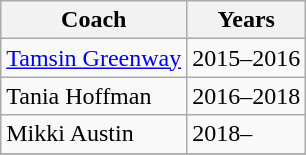<table class="wikitable collapsible">
<tr>
<th>Coach</th>
<th>Years</th>
</tr>
<tr>
<td> <a href='#'>Tamsin Greenway</a></td>
<td>2015–2016</td>
</tr>
<tr>
<td> Tania Hoffman </td>
<td>2016–2018</td>
</tr>
<tr>
<td> Mikki Austin </td>
<td>2018–</td>
</tr>
<tr>
</tr>
</table>
